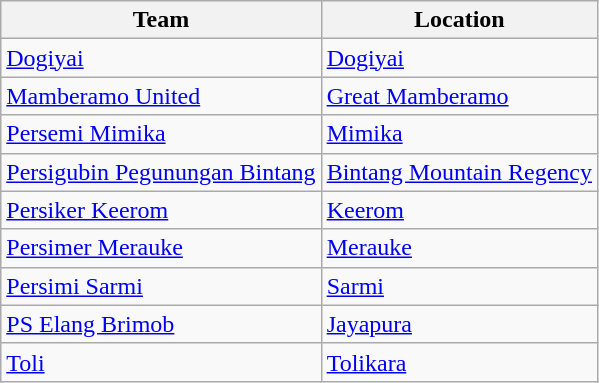<table class="wikitable sortable">
<tr>
<th>Team</th>
<th>Location</th>
</tr>
<tr>
<td><a href='#'>Dogiyai</a></td>
<td><a href='#'>Dogiyai</a></td>
</tr>
<tr>
<td><a href='#'>Mamberamo United</a></td>
<td><a href='#'>Great Mamberamo</a></td>
</tr>
<tr>
<td><a href='#'>Persemi Mimika</a></td>
<td><a href='#'>Mimika</a></td>
</tr>
<tr>
<td><a href='#'>Persigubin Pegunungan Bintang</a></td>
<td><a href='#'>Bintang Mountain Regency</a></td>
</tr>
<tr>
<td><a href='#'>Persiker Keerom</a></td>
<td><a href='#'>Keerom</a></td>
</tr>
<tr>
<td><a href='#'>Persimer Merauke</a></td>
<td><a href='#'>Merauke</a></td>
</tr>
<tr>
<td><a href='#'>Persimi Sarmi</a></td>
<td><a href='#'>Sarmi</a></td>
</tr>
<tr>
<td><a href='#'>PS Elang Brimob</a></td>
<td><a href='#'>Jayapura</a></td>
</tr>
<tr>
<td><a href='#'>Toli</a></td>
<td><a href='#'>Tolikara</a></td>
</tr>
</table>
